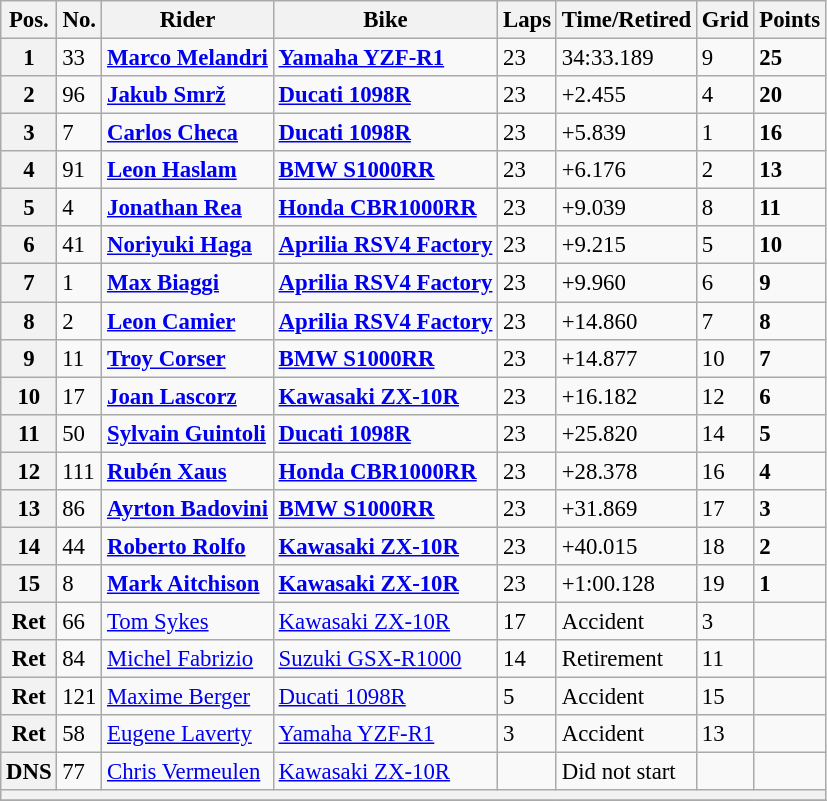<table class="wikitable" style="font-size: 95%;">
<tr>
<th>Pos.</th>
<th>No.</th>
<th>Rider</th>
<th>Bike</th>
<th>Laps</th>
<th>Time/Retired</th>
<th>Grid</th>
<th>Points</th>
</tr>
<tr>
<th>1</th>
<td>33</td>
<td> <strong><a href='#'>Marco Melandri</a></strong></td>
<td><strong><a href='#'>Yamaha YZF-R1</a></strong></td>
<td>23</td>
<td>34:33.189</td>
<td>9</td>
<td><strong>25</strong></td>
</tr>
<tr>
<th>2</th>
<td>96</td>
<td> <strong><a href='#'>Jakub Smrž</a></strong></td>
<td><strong><a href='#'>Ducati 1098R</a></strong></td>
<td>23</td>
<td>+2.455</td>
<td>4</td>
<td><strong>20</strong></td>
</tr>
<tr>
<th>3</th>
<td>7</td>
<td> <strong><a href='#'>Carlos Checa</a></strong></td>
<td><strong><a href='#'>Ducati 1098R</a></strong></td>
<td>23</td>
<td>+5.839</td>
<td>1</td>
<td><strong>16</strong></td>
</tr>
<tr>
<th>4</th>
<td>91</td>
<td> <strong><a href='#'>Leon Haslam</a></strong></td>
<td><strong><a href='#'>BMW S1000RR</a></strong></td>
<td>23</td>
<td>+6.176</td>
<td>2</td>
<td><strong>13</strong></td>
</tr>
<tr>
<th>5</th>
<td>4</td>
<td> <strong><a href='#'>Jonathan Rea</a></strong></td>
<td><strong><a href='#'>Honda CBR1000RR</a></strong></td>
<td>23</td>
<td>+9.039</td>
<td>8</td>
<td><strong>11</strong></td>
</tr>
<tr>
<th>6</th>
<td>41</td>
<td> <strong><a href='#'>Noriyuki Haga</a></strong></td>
<td><strong><a href='#'>Aprilia RSV4 Factory</a></strong></td>
<td>23</td>
<td>+9.215</td>
<td>5</td>
<td><strong>10</strong></td>
</tr>
<tr>
<th>7</th>
<td>1</td>
<td> <strong><a href='#'>Max Biaggi</a></strong></td>
<td><strong><a href='#'>Aprilia RSV4 Factory</a></strong></td>
<td>23</td>
<td>+9.960</td>
<td>6</td>
<td><strong>9</strong></td>
</tr>
<tr>
<th>8</th>
<td>2</td>
<td> <strong><a href='#'>Leon Camier</a></strong></td>
<td><strong><a href='#'>Aprilia RSV4 Factory</a></strong></td>
<td>23</td>
<td>+14.860</td>
<td>7</td>
<td><strong>8</strong></td>
</tr>
<tr>
<th>9</th>
<td>11</td>
<td> <strong><a href='#'>Troy Corser</a></strong></td>
<td><strong><a href='#'>BMW S1000RR</a></strong></td>
<td>23</td>
<td>+14.877</td>
<td>10</td>
<td><strong>7</strong></td>
</tr>
<tr>
<th>10</th>
<td>17</td>
<td> <strong><a href='#'>Joan Lascorz</a></strong></td>
<td><strong><a href='#'>Kawasaki ZX-10R</a></strong></td>
<td>23</td>
<td>+16.182</td>
<td>12</td>
<td><strong>6</strong></td>
</tr>
<tr>
<th>11</th>
<td>50</td>
<td> <strong><a href='#'>Sylvain Guintoli</a></strong></td>
<td><strong><a href='#'>Ducati 1098R</a></strong></td>
<td>23</td>
<td>+25.820</td>
<td>14</td>
<td><strong>5</strong></td>
</tr>
<tr>
<th>12</th>
<td>111</td>
<td> <strong><a href='#'>Rubén Xaus</a></strong></td>
<td><strong><a href='#'>Honda CBR1000RR</a></strong></td>
<td>23</td>
<td>+28.378</td>
<td>16</td>
<td><strong>4</strong></td>
</tr>
<tr>
<th>13</th>
<td>86</td>
<td> <strong><a href='#'>Ayrton Badovini</a></strong></td>
<td><strong><a href='#'>BMW S1000RR</a></strong></td>
<td>23</td>
<td>+31.869</td>
<td>17</td>
<td><strong>3</strong></td>
</tr>
<tr>
<th>14</th>
<td>44</td>
<td> <strong><a href='#'>Roberto Rolfo</a></strong></td>
<td><strong><a href='#'>Kawasaki ZX-10R</a></strong></td>
<td>23</td>
<td>+40.015</td>
<td>18</td>
<td><strong>2</strong></td>
</tr>
<tr>
<th>15</th>
<td>8</td>
<td> <strong><a href='#'>Mark Aitchison</a></strong></td>
<td><strong><a href='#'>Kawasaki ZX-10R</a></strong></td>
<td>23</td>
<td>+1:00.128</td>
<td>19</td>
<td><strong>1</strong></td>
</tr>
<tr>
<th>Ret</th>
<td>66</td>
<td> <a href='#'>Tom Sykes</a></td>
<td><a href='#'>Kawasaki ZX-10R</a></td>
<td>17</td>
<td>Accident</td>
<td>3</td>
<td></td>
</tr>
<tr>
<th>Ret</th>
<td>84</td>
<td> <a href='#'>Michel Fabrizio</a></td>
<td><a href='#'>Suzuki GSX-R1000</a></td>
<td>14</td>
<td>Retirement</td>
<td>11</td>
<td></td>
</tr>
<tr>
<th>Ret</th>
<td>121</td>
<td> <a href='#'>Maxime Berger</a></td>
<td><a href='#'>Ducati 1098R</a></td>
<td>5</td>
<td>Accident</td>
<td>15</td>
<td></td>
</tr>
<tr>
<th>Ret</th>
<td>58</td>
<td> <a href='#'>Eugene Laverty</a></td>
<td><a href='#'>Yamaha YZF-R1</a></td>
<td>3</td>
<td>Accident</td>
<td>13</td>
<td></td>
</tr>
<tr>
<th>DNS</th>
<td>77</td>
<td> <a href='#'>Chris Vermeulen</a></td>
<td><a href='#'>Kawasaki ZX-10R</a></td>
<td></td>
<td>Did not start</td>
<td></td>
<td></td>
</tr>
<tr>
<th colspan=8></th>
</tr>
<tr>
</tr>
</table>
